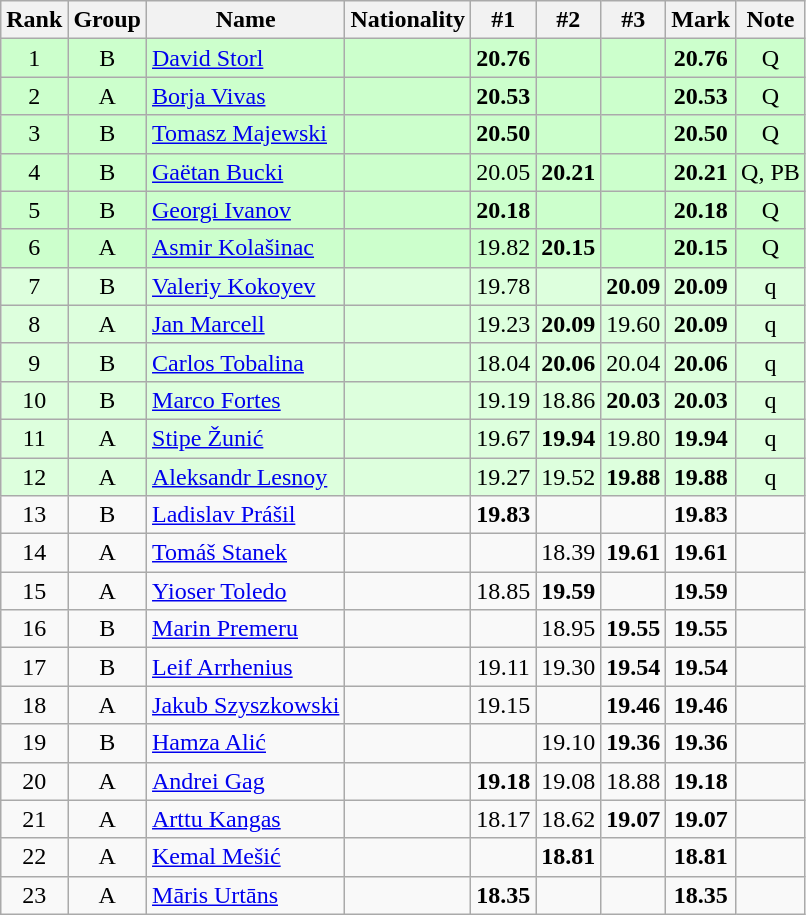<table class="wikitable sortable" style="text-align:center">
<tr>
<th>Rank</th>
<th>Group</th>
<th>Name</th>
<th>Nationality</th>
<th>#1</th>
<th>#2</th>
<th>#3</th>
<th>Mark</th>
<th>Note</th>
</tr>
<tr bgcolor=ccffcc>
<td>1</td>
<td>B</td>
<td align=left><a href='#'>David Storl</a></td>
<td align=left></td>
<td><strong>20.76</strong></td>
<td></td>
<td></td>
<td><strong>20.76</strong></td>
<td>Q</td>
</tr>
<tr bgcolor=ccffcc>
<td>2</td>
<td>A</td>
<td align=left><a href='#'>Borja Vivas</a></td>
<td align=left></td>
<td><strong>20.53</strong></td>
<td></td>
<td></td>
<td><strong>20.53</strong></td>
<td>Q</td>
</tr>
<tr bgcolor=ccffcc>
<td>3</td>
<td>B</td>
<td align=left><a href='#'>Tomasz Majewski</a></td>
<td align=left></td>
<td><strong>20.50</strong></td>
<td></td>
<td></td>
<td><strong>20.50</strong></td>
<td>Q</td>
</tr>
<tr bgcolor=ccffcc>
<td>4</td>
<td>B</td>
<td align=left><a href='#'>Gaëtan Bucki</a></td>
<td align=left></td>
<td>20.05</td>
<td><strong>20.21</strong></td>
<td></td>
<td><strong>20.21</strong></td>
<td>Q, PB</td>
</tr>
<tr bgcolor=ccffcc>
<td>5</td>
<td>B</td>
<td align=left><a href='#'>Georgi Ivanov</a></td>
<td align=left></td>
<td><strong>20.18</strong></td>
<td></td>
<td></td>
<td><strong>20.18</strong></td>
<td>Q</td>
</tr>
<tr bgcolor=ccffcc>
<td>6</td>
<td>A</td>
<td align=left><a href='#'>Asmir Kolašinac</a></td>
<td align=left></td>
<td>19.82</td>
<td><strong>20.15</strong></td>
<td></td>
<td><strong>20.15</strong></td>
<td>Q</td>
</tr>
<tr bgcolor=ddffdd>
<td>7</td>
<td>B</td>
<td align=left><a href='#'>Valeriy Kokoyev</a></td>
<td align=left></td>
<td>19.78</td>
<td></td>
<td><strong>20.09</strong></td>
<td><strong>20.09</strong></td>
<td>q</td>
</tr>
<tr bgcolor=ddffdd>
<td>8</td>
<td>A</td>
<td align=left><a href='#'>Jan Marcell</a></td>
<td align=left></td>
<td>19.23</td>
<td><strong>20.09</strong></td>
<td>19.60</td>
<td><strong>20.09</strong></td>
<td>q</td>
</tr>
<tr bgcolor=ddffdd>
<td>9</td>
<td>B</td>
<td align=left><a href='#'>Carlos Tobalina</a></td>
<td align=left></td>
<td>18.04</td>
<td><strong>20.06</strong></td>
<td>20.04</td>
<td><strong>20.06</strong></td>
<td>q</td>
</tr>
<tr bgcolor=ddffdd>
<td>10</td>
<td>B</td>
<td align=left><a href='#'>Marco Fortes</a></td>
<td align=left></td>
<td>19.19</td>
<td>18.86</td>
<td><strong>20.03</strong></td>
<td><strong>20.03</strong></td>
<td>q</td>
</tr>
<tr bgcolor=ddffdd>
<td>11</td>
<td>A</td>
<td align=left><a href='#'>Stipe Žunić</a></td>
<td align=left></td>
<td>19.67</td>
<td><strong>19.94</strong></td>
<td>19.80</td>
<td><strong>19.94</strong></td>
<td>q</td>
</tr>
<tr bgcolor=ddffdd>
<td>12</td>
<td>A</td>
<td align=left><a href='#'>Aleksandr Lesnoy</a></td>
<td align=left></td>
<td>19.27</td>
<td>19.52</td>
<td><strong>19.88</strong></td>
<td><strong>19.88</strong></td>
<td>q</td>
</tr>
<tr>
<td>13</td>
<td>B</td>
<td align=left><a href='#'>Ladislav Prášil</a></td>
<td align=left></td>
<td><strong>19.83</strong></td>
<td></td>
<td></td>
<td><strong>19.83</strong></td>
<td></td>
</tr>
<tr>
<td>14</td>
<td>A</td>
<td align=left><a href='#'>Tomáš Stanek</a></td>
<td align=left></td>
<td></td>
<td>18.39</td>
<td><strong>19.61</strong></td>
<td><strong>19.61</strong></td>
<td></td>
</tr>
<tr>
<td>15</td>
<td>A</td>
<td align=left><a href='#'>Yioser Toledo</a></td>
<td align=left></td>
<td>18.85</td>
<td><strong>19.59</strong></td>
<td></td>
<td><strong>19.59</strong></td>
<td></td>
</tr>
<tr>
<td>16</td>
<td>B</td>
<td align=left><a href='#'>Marin Premeru</a></td>
<td align=left></td>
<td></td>
<td>18.95</td>
<td><strong>19.55</strong></td>
<td><strong>19.55</strong></td>
<td></td>
</tr>
<tr>
<td>17</td>
<td>B</td>
<td align=left><a href='#'>Leif Arrhenius</a></td>
<td align=left></td>
<td>19.11</td>
<td>19.30</td>
<td><strong>19.54</strong></td>
<td><strong>19.54</strong></td>
<td></td>
</tr>
<tr>
<td>18</td>
<td>A</td>
<td align=left><a href='#'>Jakub Szyszkowski</a></td>
<td align=left></td>
<td>19.15</td>
<td></td>
<td><strong>19.46</strong></td>
<td><strong>19.46</strong></td>
<td></td>
</tr>
<tr>
<td>19</td>
<td>B</td>
<td align=left><a href='#'>Hamza Alić</a></td>
<td align=left></td>
<td></td>
<td>19.10</td>
<td><strong>19.36</strong></td>
<td><strong>19.36</strong></td>
<td></td>
</tr>
<tr>
<td>20</td>
<td>A</td>
<td align=left><a href='#'>Andrei Gag</a></td>
<td align=left></td>
<td><strong>19.18</strong></td>
<td>19.08</td>
<td>18.88</td>
<td><strong>19.18</strong></td>
<td></td>
</tr>
<tr>
<td>21</td>
<td>A</td>
<td align=left><a href='#'>Arttu Kangas</a></td>
<td align=left></td>
<td>18.17</td>
<td>18.62</td>
<td><strong>19.07</strong></td>
<td><strong>19.07</strong></td>
<td></td>
</tr>
<tr>
<td>22</td>
<td>A</td>
<td align=left><a href='#'>Kemal Mešić</a></td>
<td align=left></td>
<td></td>
<td><strong>18.81</strong></td>
<td></td>
<td><strong>18.81</strong></td>
<td></td>
</tr>
<tr>
<td>23</td>
<td>A</td>
<td align=left><a href='#'>Māris Urtāns</a></td>
<td align=left></td>
<td><strong>18.35</strong></td>
<td></td>
<td></td>
<td><strong>18.35</strong></td>
<td></td>
</tr>
</table>
